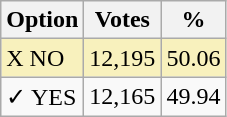<table class="wikitable">
<tr>
<th>Option</th>
<th>Votes</th>
<th>%</th>
</tr>
<tr>
<td style=background:#f8f1bd>X NO</td>
<td style=background:#f8f1bd>12,195</td>
<td style=background:#f8f1bd>50.06</td>
</tr>
<tr>
<td>✓ YES</td>
<td>12,165</td>
<td>49.94</td>
</tr>
</table>
